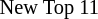<table class="toccolours" style="font-size: 85%; white-space: nowrap">
<tr>
<td></td>
<td>New Top 11</td>
</tr>
</table>
